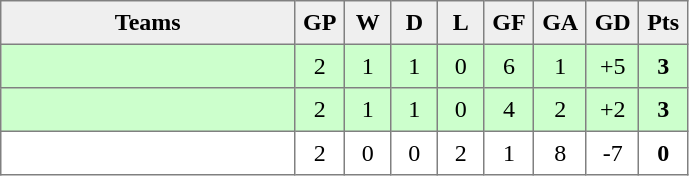<table style=border-collapse:collapse border=1 cellspacing=0 cellpadding=5>
<tr align=center bgcolor=#efefef>
<th width=185>Teams</th>
<th width=20>GP</th>
<th width=20>W</th>
<th width=20>D</th>
<th width=20>L</th>
<th width=20>GF</th>
<th width=20>GA</th>
<th width=20>GD</th>
<th width=20>Pts</th>
</tr>
<tr align=center style="background:#ccffcc;">
<td style="text-align:left;"></td>
<td>2</td>
<td>1</td>
<td>1</td>
<td>0</td>
<td>6</td>
<td>1</td>
<td>+5</td>
<td><strong>3</strong></td>
</tr>
<tr align=center style="background:#ccffcc;">
<td style="text-align:left;"></td>
<td>2</td>
<td>1</td>
<td>1</td>
<td>0</td>
<td>4</td>
<td>2</td>
<td>+2</td>
<td><strong>3</strong></td>
</tr>
<tr align=center>
<td style="text-align:left;"></td>
<td>2</td>
<td>0</td>
<td>0</td>
<td>2</td>
<td>1</td>
<td>8</td>
<td>-7</td>
<td><strong>0</strong></td>
</tr>
</table>
